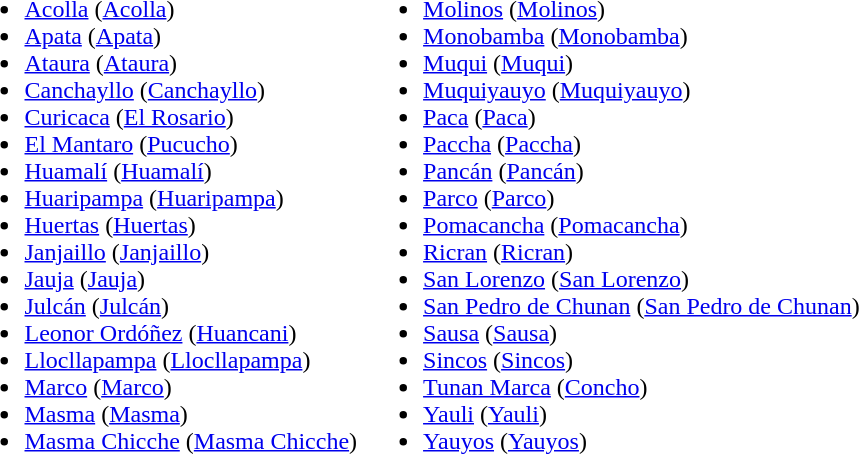<table>
<tr valign="top">
<td><br><ul><li><a href='#'>Acolla</a> (<a href='#'>Acolla</a>)</li><li><a href='#'>Apata</a> (<a href='#'>Apata</a>)</li><li><a href='#'>Ataura</a> (<a href='#'>Ataura</a>)</li><li><a href='#'>Canchayllo</a> (<a href='#'>Canchayllo</a>)</li><li><a href='#'>Curicaca</a> (<a href='#'>El Rosario</a>)</li><li><a href='#'>El Mantaro</a> (<a href='#'>Pucucho</a>)</li><li><a href='#'>Huamalí</a> (<a href='#'>Huamalí</a>)</li><li><a href='#'>Huaripampa</a> (<a href='#'>Huaripampa</a>)</li><li><a href='#'>Huertas</a> (<a href='#'>Huertas</a>)</li><li><a href='#'>Janjaillo</a> (<a href='#'>Janjaillo</a>)</li><li><a href='#'>Jauja</a> (<a href='#'>Jauja</a>)</li><li><a href='#'>Julcán</a> (<a href='#'>Julcán</a>)</li><li><a href='#'>Leonor Ordóñez</a> (<a href='#'>Huancani</a>)</li><li><a href='#'>Llocllapampa</a> (<a href='#'>Llocllapampa</a>)</li><li><a href='#'>Marco</a> (<a href='#'>Marco</a>)</li><li><a href='#'>Masma</a> (<a href='#'>Masma</a>)</li><li><a href='#'>Masma Chicche</a> (<a href='#'>Masma Chicche</a>)</li></ul></td>
<td><br><ul><li><a href='#'>Molinos</a> (<a href='#'>Molinos</a>)</li><li><a href='#'>Monobamba</a> (<a href='#'>Monobamba</a>)</li><li><a href='#'>Muqui</a> (<a href='#'>Muqui</a>)</li><li><a href='#'>Muquiyauyo</a> (<a href='#'>Muquiyauyo</a>)</li><li><a href='#'>Paca</a> (<a href='#'>Paca</a>)</li><li><a href='#'>Paccha</a> (<a href='#'>Paccha</a>)</li><li><a href='#'>Pancán</a> (<a href='#'>Pancán</a>)</li><li><a href='#'>Parco</a> (<a href='#'>Parco</a>)</li><li><a href='#'>Pomacancha</a> (<a href='#'>Pomacancha</a>)</li><li><a href='#'>Ricran</a> (<a href='#'>Ricran</a>)</li><li><a href='#'>San Lorenzo</a> (<a href='#'>San Lorenzo</a>)</li><li><a href='#'>San Pedro de Chunan</a> (<a href='#'>San Pedro de Chunan</a>)</li><li><a href='#'>Sausa</a> (<a href='#'>Sausa</a>)</li><li><a href='#'>Sincos</a> (<a href='#'>Sincos</a>)</li><li><a href='#'>Tunan Marca</a> (<a href='#'>Concho</a>)</li><li><a href='#'>Yauli</a> (<a href='#'>Yauli</a>)</li><li><a href='#'>Yauyos</a> (<a href='#'>Yauyos</a>)</li></ul></td>
</tr>
<tr>
</tr>
</table>
